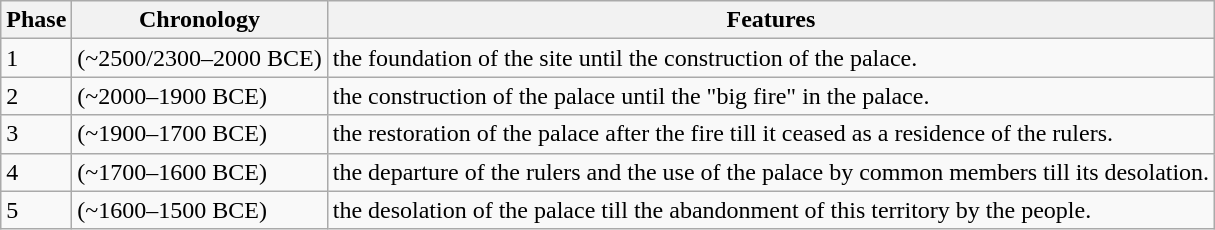<table class="wikitable">
<tr>
<th>Phase</th>
<th>Chronology</th>
<th>Features</th>
</tr>
<tr>
<td>1</td>
<td>(~2500/2300–2000 BCE)</td>
<td>the foundation of the site until the construction of the palace.</td>
</tr>
<tr>
<td>2</td>
<td>(~2000–1900 BCE)</td>
<td>the construction of the palace until the "big fire" in the palace.</td>
</tr>
<tr>
<td>3</td>
<td>(~1900–1700 BCE)</td>
<td>the restoration of the palace after the fire till it ceased as a residence of the rulers.</td>
</tr>
<tr>
<td>4</td>
<td>(~1700–1600 BCE)</td>
<td>the departure of the rulers and the use of the palace by common members till its desolation.</td>
</tr>
<tr>
<td>5</td>
<td>(~1600–1500 BCE)</td>
<td>the desolation of the palace till the abandonment of this territory by the people.</td>
</tr>
</table>
